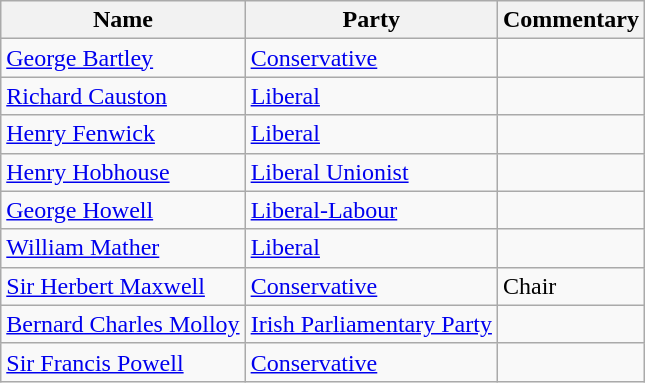<table class="wikitable">
<tr>
<th>Name</th>
<th>Party</th>
<th>Commentary</th>
</tr>
<tr>
<td><a href='#'>George Bartley</a></td>
<td><a href='#'>Conservative</a></td>
<td></td>
</tr>
<tr>
<td><a href='#'>Richard Causton</a></td>
<td><a href='#'>Liberal</a></td>
<td></td>
</tr>
<tr>
<td><a href='#'>Henry Fenwick</a></td>
<td><a href='#'>Liberal</a></td>
<td></td>
</tr>
<tr>
<td><a href='#'>Henry Hobhouse</a></td>
<td><a href='#'>Liberal Unionist</a></td>
<td></td>
</tr>
<tr>
<td><a href='#'>George Howell</a></td>
<td><a href='#'>Liberal-Labour</a></td>
<td></td>
</tr>
<tr>
<td><a href='#'>William Mather</a></td>
<td><a href='#'>Liberal</a></td>
<td></td>
</tr>
<tr>
<td><a href='#'>Sir Herbert Maxwell</a></td>
<td><a href='#'>Conservative</a></td>
<td>Chair</td>
</tr>
<tr>
<td><a href='#'>Bernard Charles Molloy</a></td>
<td><a href='#'>Irish Parliamentary Party</a></td>
<td></td>
</tr>
<tr>
<td><a href='#'>Sir Francis Powell</a></td>
<td><a href='#'>Conservative</a></td>
<td></td>
</tr>
</table>
